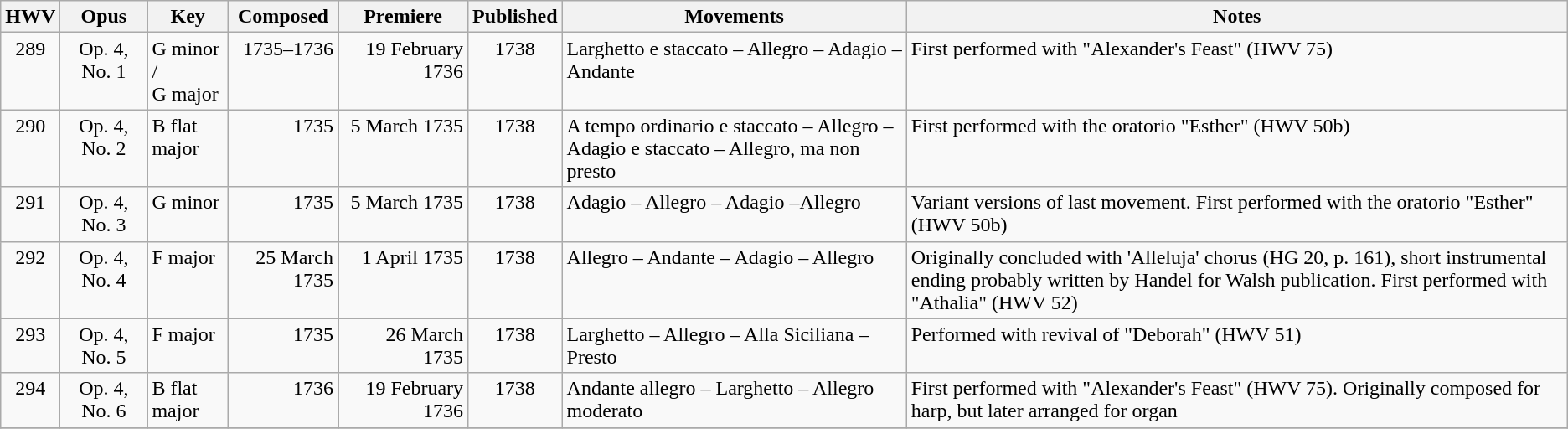<table class="wikitable sortable" border="1">
<tr>
<th width=>HWV</th>
<th width="62">Opus</th>
<th width="57">Key</th>
<th width="80">Composed</th>
<th width="96">Premiere</th>
<th width=>Published</th>
<th width=>Movements</th>
<th width= class="unsortable">Notes</th>
</tr>
<tr valign="top">
<td align=center>289</td>
<td align=center>Op. 4, No. 1</td>
<td>G minor /<br>G major</td>
<td align="right">1735–1736</td>
<td align="right">19 February 1736</td>
<td align=center>1738</td>
<td>Larghetto e staccato – Allegro – Adagio – Andante</td>
<td>First performed with "Alexander's Feast" (HWV 75)</td>
</tr>
<tr valign="top">
<td align=center>290</td>
<td align=center>Op. 4, No. 2</td>
<td>B flat major</td>
<td align="right">1735</td>
<td align="right">5 March 1735</td>
<td align=center>1738</td>
<td>A tempo ordinario e staccato – Allegro – Adagio e staccato – Allegro, ma non presto</td>
<td>First performed with the oratorio "Esther" (HWV 50b)</td>
</tr>
<tr valign="top">
<td align=center>291</td>
<td align=center>Op. 4, No. 3</td>
<td>G minor</td>
<td align="right">1735</td>
<td align="right">5 March 1735</td>
<td align=center>1738</td>
<td>Adagio – Allegro – Adagio –Allegro</td>
<td>Variant versions of last movement. First performed with the oratorio "Esther" (HWV 50b)</td>
</tr>
<tr valign="top">
<td align=center>292</td>
<td align=center>Op. 4, No. 4</td>
<td>F major</td>
<td align="right">25 March 1735</td>
<td align="right">1 April 1735</td>
<td align=center>1738</td>
<td>Allegro – Andante – Adagio – Allegro</td>
<td>Originally concluded with 'Alleluja' chorus (HG 20, p. 161), short instrumental ending probably written by Handel for Walsh publication. First performed with "Athalia" (HWV 52)</td>
</tr>
<tr valign="top">
<td align=center>293</td>
<td align=center>Op. 4, No. 5</td>
<td>F major</td>
<td align="right"> 1735</td>
<td align="right"> 26 March 1735</td>
<td align=center>1738</td>
<td>Larghetto – Allegro – Alla Siciliana – Presto</td>
<td>Performed with revival of "Deborah" (HWV 51)</td>
</tr>
<tr valign="top">
<td align=center>294</td>
<td align=center>Op. 4, No. 6</td>
<td>B flat major</td>
<td align="right">1736</td>
<td align="right">19 February 1736</td>
<td align=center>1738</td>
<td>Andante allegro – Larghetto – Allegro moderato</td>
<td>First performed with "Alexander's Feast" (HWV 75). Originally composed for harp, but later arranged for organ</td>
</tr>
<tr>
</tr>
</table>
